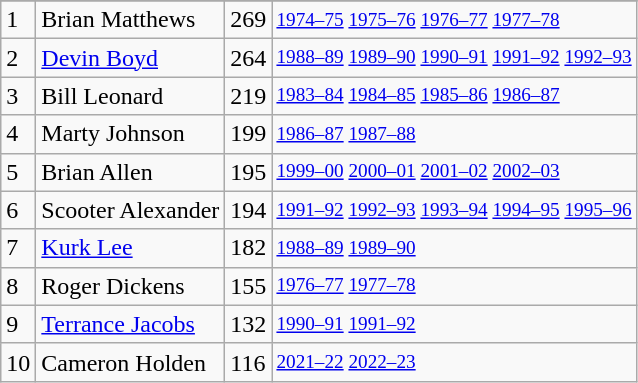<table class="wikitable">
<tr>
</tr>
<tr>
<td>1</td>
<td>Brian Matthews</td>
<td>269</td>
<td style="font-size:80%;"><a href='#'>1974–75</a> <a href='#'>1975–76</a> <a href='#'>1976–77</a> <a href='#'>1977–78</a></td>
</tr>
<tr>
<td>2</td>
<td><a href='#'>Devin Boyd</a></td>
<td>264</td>
<td style="font-size:80%;"><a href='#'>1988–89</a> <a href='#'>1989–90</a> <a href='#'>1990–91</a> <a href='#'>1991–92</a> <a href='#'>1992–93</a></td>
</tr>
<tr>
<td>3</td>
<td>Bill Leonard</td>
<td>219</td>
<td style="font-size:80%;"><a href='#'>1983–84</a> <a href='#'>1984–85</a> <a href='#'>1985–86</a> <a href='#'>1986–87</a></td>
</tr>
<tr>
<td>4</td>
<td>Marty Johnson</td>
<td>199</td>
<td style="font-size:80%;"><a href='#'>1986–87</a> <a href='#'>1987–88</a></td>
</tr>
<tr>
<td>5</td>
<td>Brian Allen</td>
<td>195</td>
<td style="font-size:80%;"><a href='#'>1999–00</a> <a href='#'>2000–01</a> <a href='#'>2001–02</a> <a href='#'>2002–03</a></td>
</tr>
<tr>
<td>6</td>
<td>Scooter Alexander</td>
<td>194</td>
<td style="font-size:80%;"><a href='#'>1991–92</a> <a href='#'>1992–93</a> <a href='#'>1993–94</a> <a href='#'>1994–95</a> <a href='#'>1995–96</a></td>
</tr>
<tr>
<td>7</td>
<td><a href='#'>Kurk Lee</a></td>
<td>182</td>
<td style="font-size:80%;"><a href='#'>1988–89</a> <a href='#'>1989–90</a></td>
</tr>
<tr>
<td>8</td>
<td>Roger Dickens</td>
<td>155</td>
<td style="font-size:80%;"><a href='#'>1976–77</a> <a href='#'>1977–78</a></td>
</tr>
<tr>
<td>9</td>
<td><a href='#'>Terrance Jacobs</a></td>
<td>132</td>
<td style="font-size:80%;"><a href='#'>1990–91</a> <a href='#'>1991–92</a></td>
</tr>
<tr>
<td>10</td>
<td>Cameron Holden</td>
<td>116</td>
<td style="font-size:80%;"><a href='#'>2021–22</a> <a href='#'>2022–23</a></td>
</tr>
</table>
